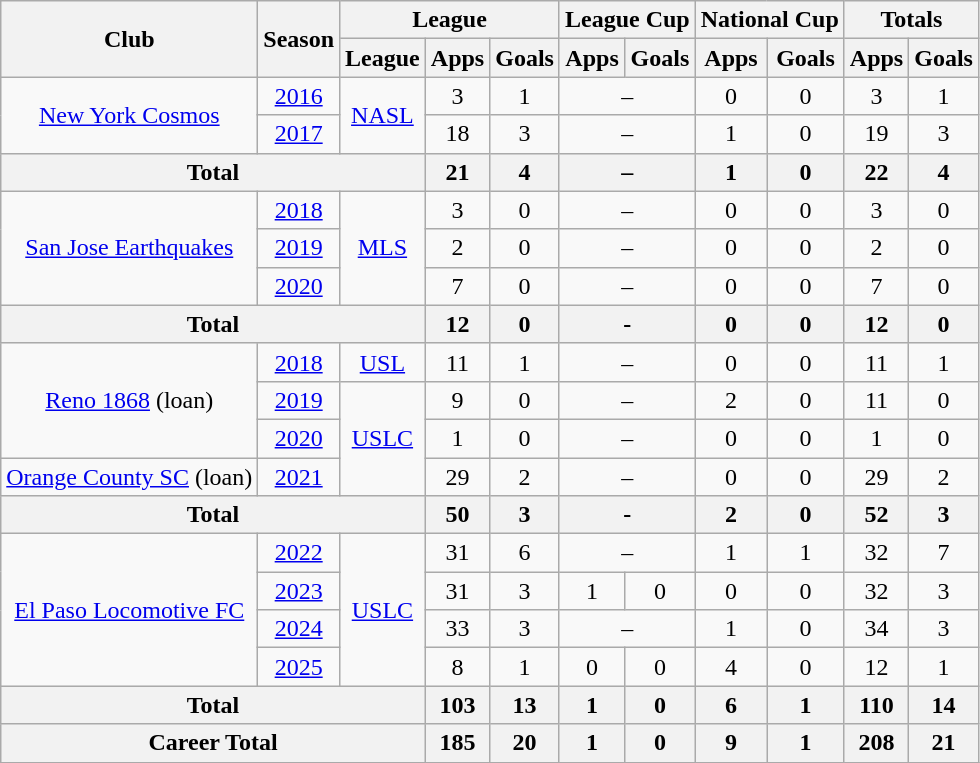<table class="wikitable" Style="text-align: center">
<tr>
<th rowspan="2">Club</th>
<th rowspan="2">Season</th>
<th colspan="3">League</th>
<th colspan="2">League Cup</th>
<th colspan="2">National Cup</th>
<th colspan="2">Totals</th>
</tr>
<tr>
<th>League</th>
<th>Apps</th>
<th>Goals</th>
<th>Apps</th>
<th>Goals</th>
<th>Apps</th>
<th>Goals</th>
<th>Apps</th>
<th>Goals</th>
</tr>
<tr>
<td rowspan="2"><a href='#'>New York Cosmos</a></td>
<td><a href='#'>2016</a></td>
<td rowspan="2"><a href='#'>NASL</a></td>
<td>3</td>
<td>1</td>
<td colspan=2>–</td>
<td>0</td>
<td>0</td>
<td>3</td>
<td>1</td>
</tr>
<tr>
<td><a href='#'>2017</a></td>
<td>18</td>
<td>3</td>
<td colspan=2>–</td>
<td>1</td>
<td>0</td>
<td>19</td>
<td>3</td>
</tr>
<tr>
<th colspan="3">Total</th>
<th>21</th>
<th>4</th>
<th colspan="2">–</th>
<th>1</th>
<th>0</th>
<th>22</th>
<th>4</th>
</tr>
<tr>
<td rowspan="3"><a href='#'>San Jose Earthquakes</a></td>
<td><a href='#'>2018</a></td>
<td rowspan="3"><a href='#'>MLS</a></td>
<td>3</td>
<td>0</td>
<td colspan=2>–</td>
<td>0</td>
<td>0</td>
<td>3</td>
<td>0</td>
</tr>
<tr>
<td><a href='#'>2019</a></td>
<td>2</td>
<td>0</td>
<td colspan=2>–</td>
<td>0</td>
<td>0</td>
<td>2</td>
<td>0</td>
</tr>
<tr>
<td><a href='#'>2020</a></td>
<td>7</td>
<td>0</td>
<td colspan=2>–</td>
<td>0</td>
<td>0</td>
<td>7</td>
<td>0</td>
</tr>
<tr>
<th colspan="3">Total</th>
<th>12</th>
<th>0</th>
<th colspan="2">-</th>
<th>0</th>
<th>0</th>
<th>12</th>
<th>0</th>
</tr>
<tr>
<td rowspan="3"><a href='#'>Reno 1868</a> (loan)</td>
<td><a href='#'>2018</a></td>
<td><a href='#'>USL</a></td>
<td>11</td>
<td>1</td>
<td colspan=2>–</td>
<td>0</td>
<td>0</td>
<td>11</td>
<td>1</td>
</tr>
<tr>
<td><a href='#'>2019</a></td>
<td rowspan=3><a href='#'>USLC</a></td>
<td>9</td>
<td>0</td>
<td colspan=2>–</td>
<td>2</td>
<td>0</td>
<td>11</td>
<td>0</td>
</tr>
<tr>
<td><a href='#'>2020</a></td>
<td>1</td>
<td>0</td>
<td colspan=2>–</td>
<td>0</td>
<td>0</td>
<td>1</td>
<td>0</td>
</tr>
<tr>
<td><a href='#'>Orange County SC</a> (loan)</td>
<td><a href='#'>2021</a></td>
<td>29</td>
<td>2</td>
<td colspan=2>–</td>
<td>0</td>
<td>0</td>
<td>29</td>
<td>2</td>
</tr>
<tr>
<th colspan="3">Total</th>
<th>50</th>
<th>3</th>
<th colspan="2">-</th>
<th>2</th>
<th>0</th>
<th>52</th>
<th>3</th>
</tr>
<tr>
<td rowspan="4"><a href='#'>El Paso Locomotive FC</a></td>
<td><a href='#'>2022</a></td>
<td rowspan="4"><a href='#'>USLC</a></td>
<td>31</td>
<td>6</td>
<td colspan=2>–</td>
<td>1</td>
<td>1</td>
<td>32</td>
<td>7</td>
</tr>
<tr>
<td><a href='#'>2023</a></td>
<td>31</td>
<td>3</td>
<td>1</td>
<td>0</td>
<td>0</td>
<td>0</td>
<td>32</td>
<td>3</td>
</tr>
<tr>
<td><a href='#'>2024</a></td>
<td>33</td>
<td>3</td>
<td colspan=2>–</td>
<td>1</td>
<td>0</td>
<td>34</td>
<td>3</td>
</tr>
<tr>
<td><a href='#'>2025</a></td>
<td>8</td>
<td>1</td>
<td>0</td>
<td>0</td>
<td>4</td>
<td>0</td>
<td>12</td>
<td>1</td>
</tr>
<tr>
<th colspan="3">Total</th>
<th>103</th>
<th>13</th>
<th>1</th>
<th>0</th>
<th>6</th>
<th>1</th>
<th>110</th>
<th>14</th>
</tr>
<tr>
<th colspan="3">Career Total</th>
<th>185</th>
<th>20</th>
<th>1</th>
<th>0</th>
<th>9</th>
<th>1</th>
<th>208</th>
<th>21</th>
</tr>
<tr>
</tr>
</table>
